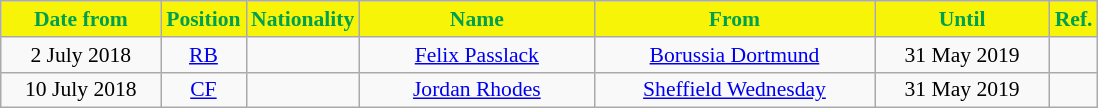<table class="wikitable"  style="text-align:center; font-size:90%; ">
<tr>
<th style="background:#F7F408; color:#00A050; width:100px;">Date from</th>
<th style="background:#F7F408; color:#00A050; width:50px;">Position</th>
<th style="background:#F7F408; color:#00A050; width:50px;">Nationality</th>
<th style="background:#F7F408; color:#00A050; width:150px;">Name</th>
<th style="background:#F7F408; color:#00A050; width:180px;">From</th>
<th style="background:#F7F408; color:#00A050; width:110px;">Until</th>
<th style="background:#F7F408; color:#00A050; width:25px;">Ref.</th>
</tr>
<tr>
<td>2 July 2018</td>
<td><a href='#'>RB</a></td>
<td></td>
<td><a href='#'>Felix Passlack</a></td>
<td> <a href='#'>Borussia Dortmund</a></td>
<td>31 May 2019</td>
<td></td>
</tr>
<tr>
<td>10 July 2018</td>
<td><a href='#'>CF</a></td>
<td></td>
<td><a href='#'>Jordan Rhodes</a></td>
<td> <a href='#'>Sheffield Wednesday</a></td>
<td>31 May 2019</td>
<td></td>
</tr>
</table>
